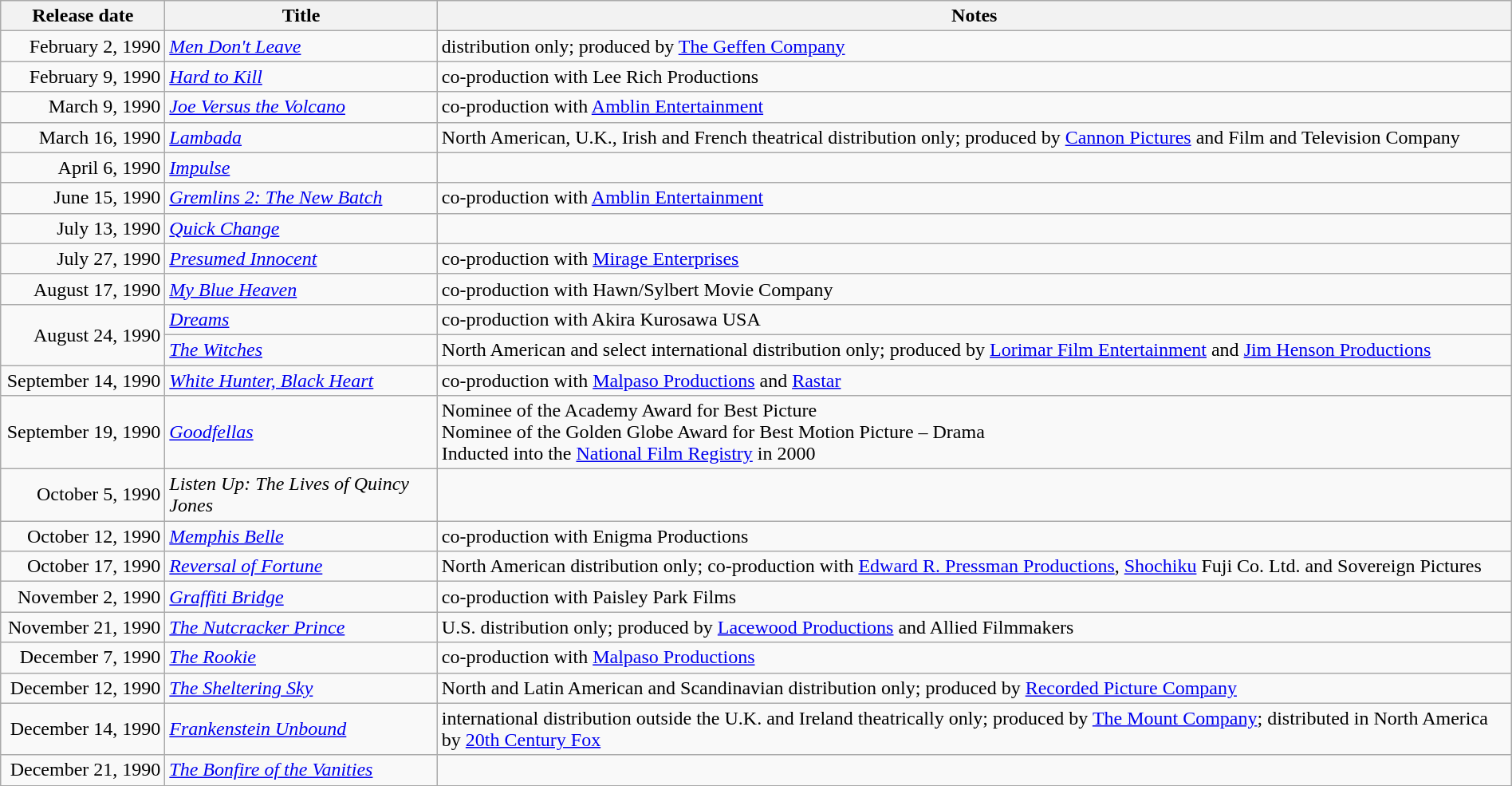<table class="wikitable sortable" style="width:100%;">
<tr>
<th scope="col" style="width:130px;">Release date</th>
<th>Title</th>
<th>Notes</th>
</tr>
<tr>
<td style="text-align:right;">February 2, 1990</td>
<td><em><a href='#'>Men Don't Leave</a></em></td>
<td>distribution only; produced by <a href='#'>The Geffen Company</a></td>
</tr>
<tr>
<td style="text-align:right;">February 9, 1990</td>
<td><em><a href='#'>Hard to Kill</a></em></td>
<td>co-production with Lee Rich Productions</td>
</tr>
<tr>
<td style="text-align:right;">March 9, 1990</td>
<td><em><a href='#'>Joe Versus the Volcano</a></em></td>
<td>co-production with <a href='#'>Amblin Entertainment</a></td>
</tr>
<tr>
<td style="text-align:right;">March 16, 1990</td>
<td><em><a href='#'>Lambada</a></em></td>
<td>North American, U.K., Irish and French theatrical distribution only; produced by <a href='#'>Cannon Pictures</a> and Film and Television Company</td>
</tr>
<tr>
<td style="text-align:right;">April 6, 1990</td>
<td><em><a href='#'>Impulse</a></em></td>
<td></td>
</tr>
<tr>
<td style="text-align:right;">June 15, 1990</td>
<td><em><a href='#'>Gremlins 2: The New Batch</a></em></td>
<td>co-production with <a href='#'>Amblin Entertainment</a></td>
</tr>
<tr>
<td style="text-align:right;">July 13, 1990</td>
<td><em><a href='#'>Quick Change</a></em></td>
<td></td>
</tr>
<tr>
<td style="text-align:right;">July 27, 1990</td>
<td><em><a href='#'>Presumed Innocent</a></em></td>
<td>co-production with <a href='#'>Mirage Enterprises</a></td>
</tr>
<tr>
<td style="text-align:right;">August 17, 1990</td>
<td><em><a href='#'>My Blue Heaven</a></em></td>
<td>co-production with Hawn/Sylbert Movie Company</td>
</tr>
<tr>
<td style="text-align:right;" rowspan="2">August 24, 1990</td>
<td><em><a href='#'>Dreams</a></em></td>
<td>co-production with Akira Kurosawa USA</td>
</tr>
<tr>
<td><em><a href='#'>The Witches</a></em></td>
<td>North American and select international distribution only; produced by <a href='#'>Lorimar Film Entertainment</a> and <a href='#'>Jim Henson Productions</a></td>
</tr>
<tr>
<td style="text-align:right;">September 14, 1990</td>
<td><em><a href='#'>White Hunter, Black Heart</a></em></td>
<td>co-production with <a href='#'>Malpaso Productions</a> and <a href='#'>Rastar</a></td>
</tr>
<tr>
<td style="text-align:right;">September 19, 1990</td>
<td><em><a href='#'>Goodfellas</a></em></td>
<td>Nominee of the Academy Award for Best Picture<br>Nominee of the Golden Globe Award for Best Motion Picture – Drama<br>Inducted into the <a href='#'>National Film Registry</a> in 2000</td>
</tr>
<tr>
<td style="text-align:right;">October 5, 1990</td>
<td><em>Listen Up: The Lives of Quincy Jones</em></td>
<td></td>
</tr>
<tr>
<td style="text-align:right;">October 12, 1990</td>
<td><em><a href='#'>Memphis Belle</a></em></td>
<td>co-production with Enigma Productions</td>
</tr>
<tr>
<td style="text-align:right;">October 17, 1990</td>
<td><em><a href='#'>Reversal of Fortune</a></em></td>
<td>North American distribution only; co-production with <a href='#'>Edward R. Pressman Productions</a>, <a href='#'>Shochiku</a> Fuji Co. Ltd. and Sovereign Pictures</td>
</tr>
<tr>
<td style="text-align:right;">November 2, 1990</td>
<td><em><a href='#'>Graffiti Bridge</a></em></td>
<td>co-production with Paisley Park Films</td>
</tr>
<tr>
<td style="text-align:right;">November 21, 1990</td>
<td><em><a href='#'>The Nutcracker Prince</a></em></td>
<td>U.S. distribution only; produced by <a href='#'>Lacewood Productions</a> and Allied Filmmakers</td>
</tr>
<tr>
<td style="text-align:right;">December 7, 1990</td>
<td><em><a href='#'>The Rookie</a></em></td>
<td>co-production with <a href='#'>Malpaso Productions</a></td>
</tr>
<tr>
<td style="text-align:right;">December 12, 1990</td>
<td><em><a href='#'>The Sheltering Sky</a></em></td>
<td>North and Latin American and Scandinavian distribution only; produced by <a href='#'>Recorded Picture Company</a></td>
</tr>
<tr>
<td style="text-align:right;">December 14, 1990</td>
<td><em><a href='#'>Frankenstein Unbound</a></em></td>
<td>international distribution outside the U.K. and Ireland theatrically only; produced by <a href='#'>The Mount Company</a>; distributed in North America by <a href='#'>20th Century Fox</a></td>
</tr>
<tr>
<td style="text-align:right;">December 21, 1990</td>
<td><em><a href='#'>The Bonfire of the Vanities</a></em></td>
<td></td>
</tr>
<tr>
</tr>
</table>
